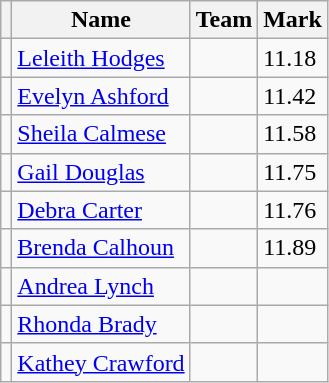<table class=wikitable>
<tr>
<th></th>
<th>Name</th>
<th>Team</th>
<th>Mark</th>
</tr>
<tr>
<td></td>
<td><a href='#'>Leleith Hodges</a></td>
<td></td>
<td>11.18</td>
</tr>
<tr>
<td></td>
<td><a href='#'>Evelyn Ashford</a></td>
<td></td>
<td>11.42</td>
</tr>
<tr>
<td></td>
<td><a href='#'>Sheila Calmese</a></td>
<td></td>
<td>11.58</td>
</tr>
<tr>
<td></td>
<td><a href='#'>Gail Douglas</a></td>
<td></td>
<td>11.75</td>
</tr>
<tr>
<td></td>
<td><a href='#'>Debra Carter</a></td>
<td></td>
<td>11.76</td>
</tr>
<tr>
<td></td>
<td><a href='#'>Brenda Calhoun</a></td>
<td></td>
<td>11.89</td>
</tr>
<tr>
<td></td>
<td><a href='#'>Andrea Lynch</a></td>
<td></td>
<td></td>
</tr>
<tr>
<td></td>
<td><a href='#'>Rhonda Brady</a></td>
<td></td>
<td></td>
</tr>
<tr>
<td></td>
<td><a href='#'>Kathey Crawford</a></td>
<td></td>
<td></td>
</tr>
</table>
